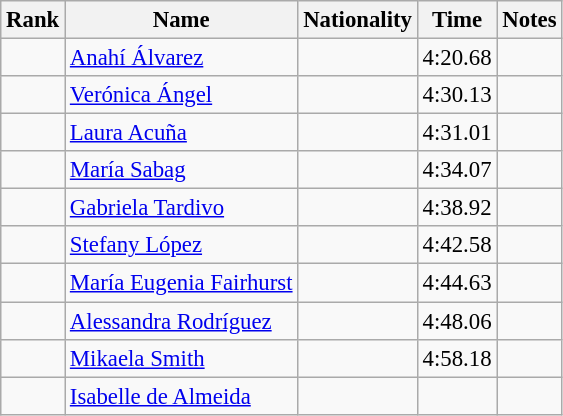<table class="wikitable sortable" style="text-align:center;font-size:95%">
<tr>
<th>Rank</th>
<th>Name</th>
<th>Nationality</th>
<th>Time</th>
<th>Notes</th>
</tr>
<tr>
<td></td>
<td align=left><a href='#'>Anahí Álvarez</a></td>
<td align=left></td>
<td>4:20.68</td>
<td></td>
</tr>
<tr>
<td></td>
<td align=left><a href='#'>Verónica Ángel</a></td>
<td align=left></td>
<td>4:30.13</td>
<td></td>
</tr>
<tr>
<td></td>
<td align=left><a href='#'>Laura Acuña</a></td>
<td align=left></td>
<td>4:31.01</td>
<td></td>
</tr>
<tr>
<td></td>
<td align=left><a href='#'>María Sabag</a></td>
<td align=left></td>
<td>4:34.07</td>
<td></td>
</tr>
<tr>
<td></td>
<td align=left><a href='#'>Gabriela Tardivo</a></td>
<td align=left></td>
<td>4:38.92</td>
<td></td>
</tr>
<tr>
<td></td>
<td align=left><a href='#'>Stefany López</a></td>
<td align=left></td>
<td>4:42.58</td>
<td></td>
</tr>
<tr>
<td></td>
<td align=left><a href='#'>María Eugenia Fairhurst</a></td>
<td align=left></td>
<td>4:44.63</td>
<td></td>
</tr>
<tr>
<td></td>
<td align=left><a href='#'>Alessandra Rodríguez</a></td>
<td align=left></td>
<td>4:48.06</td>
<td></td>
</tr>
<tr>
<td></td>
<td align=left><a href='#'>Mikaela Smith</a></td>
<td align=left></td>
<td>4:58.18</td>
<td></td>
</tr>
<tr>
<td></td>
<td align=left><a href='#'>Isabelle de Almeida</a></td>
<td align=left></td>
<td></td>
<td></td>
</tr>
</table>
